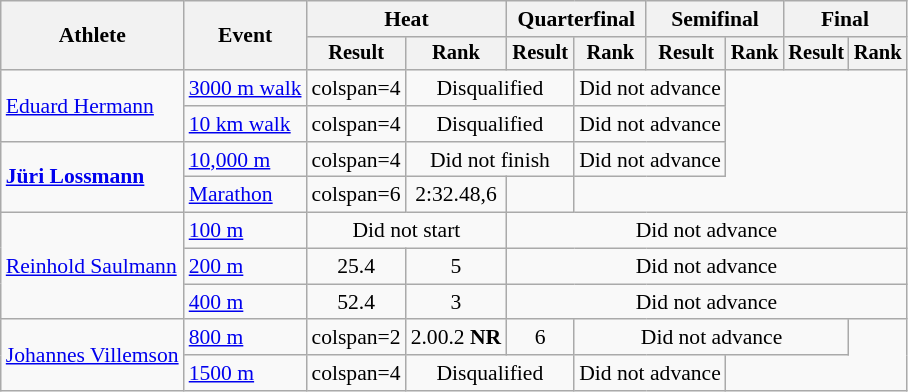<table class="wikitable" style="font-size:90%">
<tr>
<th rowspan="2">Athlete</th>
<th rowspan="2">Event</th>
<th colspan="2">Heat</th>
<th colspan="2">Quarterfinal</th>
<th colspan="2">Semifinal</th>
<th colspan="2">Final</th>
</tr>
<tr style="font-size:95%">
<th>Result</th>
<th>Rank</th>
<th>Result</th>
<th>Rank</th>
<th>Result</th>
<th>Rank</th>
<th>Result</th>
<th>Rank</th>
</tr>
<tr align=center>
<td align=left rowspan=2><a href='#'>Eduard Hermann</a></td>
<td align=left><a href='#'>3000 m walk</a></td>
<td>colspan=4 </td>
<td colspan=2>Disqualified</td>
<td colspan=2>Did not advance</td>
</tr>
<tr align=center>
<td align=left><a href='#'>10 km walk</a></td>
<td>colspan=4 </td>
<td colspan=2>Disqualified</td>
<td colspan=2>Did not advance</td>
</tr>
<tr align=center>
<td align=left rowspan=2><strong><a href='#'>Jüri Lossmann</a></strong></td>
<td align=left><a href='#'>10,000 m</a></td>
<td>colspan=4 </td>
<td colspan=2>Did not finish</td>
<td colspan=2>Did not advance</td>
</tr>
<tr align=center>
<td align=left><a href='#'>Marathon</a></td>
<td>colspan=6 </td>
<td>2:32.48,6</td>
<td></td>
</tr>
<tr align=center>
<td align=left rowspan=3><a href='#'>Reinhold Saulmann</a></td>
<td align=left><a href='#'>100 m</a></td>
<td colspan=2>Did not start</td>
<td colspan=6>Did not advance</td>
</tr>
<tr align=center>
<td align=left><a href='#'>200 m</a></td>
<td>25.4</td>
<td>5</td>
<td colspan=6>Did not advance</td>
</tr>
<tr align=center>
<td align=left><a href='#'>400 m</a></td>
<td>52.4</td>
<td>3</td>
<td colspan=6>Did not advance</td>
</tr>
<tr align=center>
<td align=left rowspan=2><a href='#'>Johannes Villemson</a></td>
<td align=left><a href='#'>800 m</a></td>
<td>colspan=2 </td>
<td>2.00.2 <strong>NR</strong></td>
<td>6</td>
<td colspan=4>Did not advance</td>
</tr>
<tr align=center>
<td align=left><a href='#'>1500 m</a></td>
<td>colspan=4 </td>
<td colspan=2>Disqualified</td>
<td colspan=2>Did not advance</td>
</tr>
</table>
